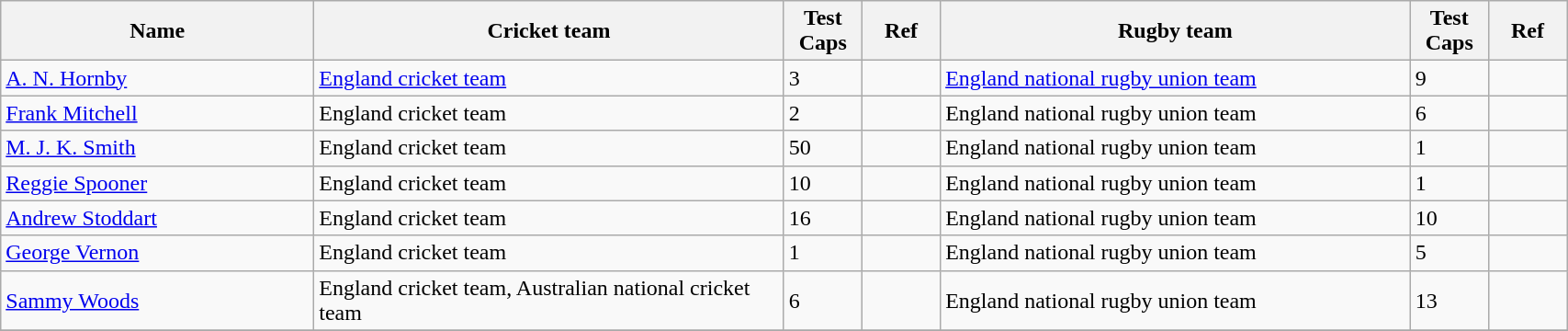<table class=wikitable width=90%>
<tr>
<th width=20%>Name</th>
<th width=30%>Cricket team</th>
<th width=5%>Test Caps</th>
<th width=5%>Ref</th>
<th width=30%>Rugby team</th>
<th width=5%>Test Caps</th>
<th width=5%>Ref</th>
</tr>
<tr>
<td><a href='#'>A. N. Hornby</a></td>
<td><a href='#'>England cricket team</a></td>
<td>3</td>
<td></td>
<td><a href='#'>England national rugby union team</a></td>
<td>9</td>
<td></td>
</tr>
<tr>
<td><a href='#'>Frank Mitchell</a></td>
<td>England cricket team</td>
<td>2</td>
<td></td>
<td>England national rugby union team</td>
<td>6</td>
<td></td>
</tr>
<tr>
<td><a href='#'>M. J. K. Smith</a></td>
<td>England cricket team</td>
<td>50</td>
<td></td>
<td>England national rugby union team</td>
<td>1</td>
<td></td>
</tr>
<tr>
<td><a href='#'>Reggie Spooner</a></td>
<td>England cricket team</td>
<td>10</td>
<td></td>
<td>England national rugby union team</td>
<td>1</td>
<td></td>
</tr>
<tr>
<td><a href='#'>Andrew Stoddart</a></td>
<td>England cricket team</td>
<td>16</td>
<td></td>
<td>England national rugby union team</td>
<td>10</td>
<td></td>
</tr>
<tr>
<td><a href='#'>George Vernon</a></td>
<td>England cricket team</td>
<td>1</td>
<td></td>
<td>England national rugby union team</td>
<td>5</td>
<td></td>
</tr>
<tr>
<td><a href='#'>Sammy Woods</a></td>
<td>England cricket team, Australian national cricket team</td>
<td>6</td>
<td></td>
<td>England national rugby union team</td>
<td>13</td>
<td></td>
</tr>
<tr>
</tr>
</table>
